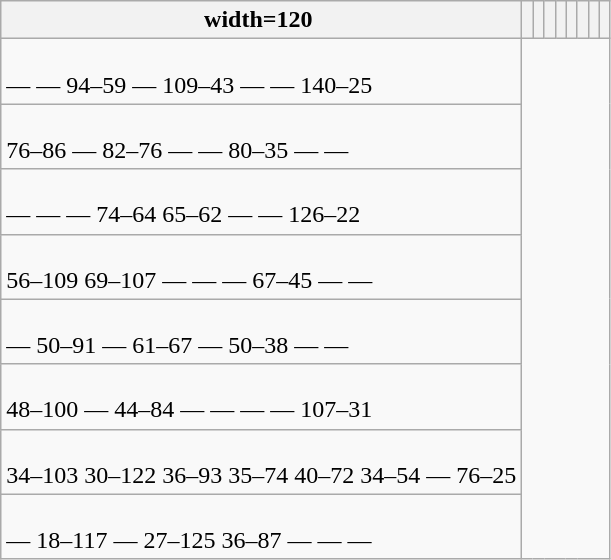<table class="wikitable" style="text-align:center;">
<tr>
<th>width=120 </th>
<th></th>
<th></th>
<th></th>
<th></th>
<th></th>
<th></th>
<th></th>
<th></th>
</tr>
<tr>
<td style="text-align:left;"><br> —
 —
 94–59
 —
 109–43
 —
 —
 140–25</td>
</tr>
<tr>
<td style="text-align:left;"><br> 76–86
 —
 82–76
 —
 —
 80–35
 —
 —</td>
</tr>
<tr>
<td style="text-align:left;"><br> —
 —
 —
 74–64
 65–62
 —
 —
 126–22</td>
</tr>
<tr>
<td style="text-align:left;"><br> 56–109
 69–107
 —
 —
 —
 67–45
 —
 —</td>
</tr>
<tr>
<td style="text-align:left;"><br> —
 50–91
 —
 61–67
 —
 50–38
 —
 —</td>
</tr>
<tr>
<td style="text-align:left;"><br> 48–100
 —
 44–84
 —
 —
 —
 —
 107–31</td>
</tr>
<tr>
<td style="text-align:left;"><br> 34–103
 30–122
 36–93
 35–74
 40–72
 34–54
 —
 76–25</td>
</tr>
<tr>
<td style="text-align:left;"><br> —
 18–117
 —
 27–125
 36–87
 —
 —
 —</td>
</tr>
</table>
